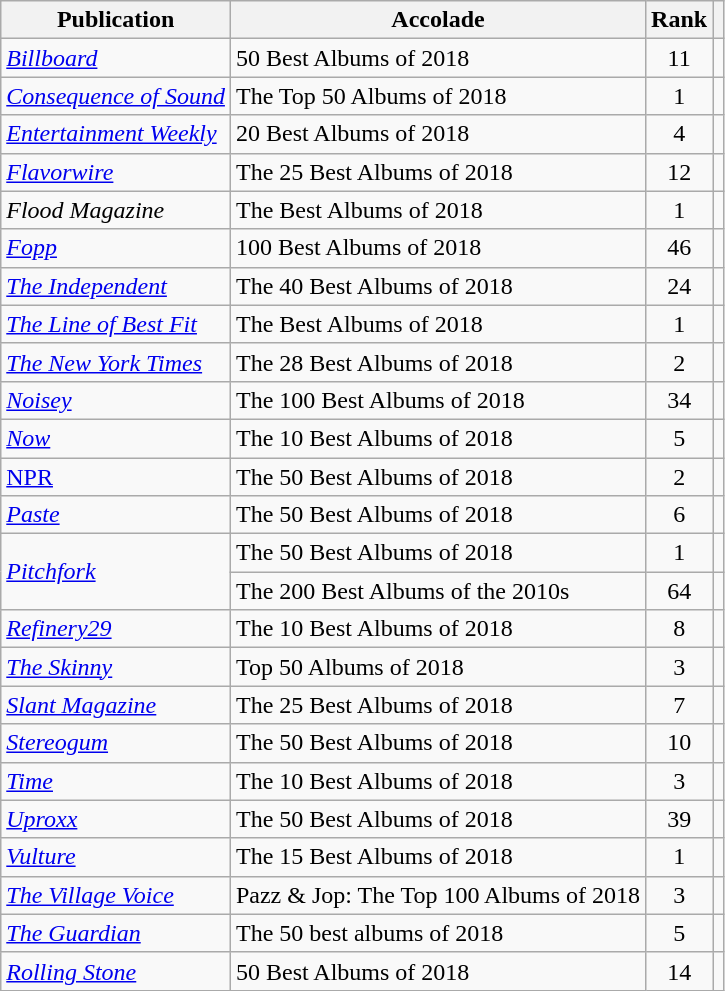<table class="sortable wikitable">
<tr>
<th>Publication</th>
<th>Accolade</th>
<th>Rank</th>
<th class="unsortable"></th>
</tr>
<tr>
<td><em><a href='#'>Billboard</a></em></td>
<td>50 Best Albums of 2018</td>
<td style="text-align:center;">11</td>
<td style="text-align:center;"></td>
</tr>
<tr>
<td><em><a href='#'>Consequence of Sound</a></em></td>
<td>The Top 50 Albums of 2018</td>
<td style="text-align:center;">1</td>
<td style="text-align:center;"></td>
</tr>
<tr>
<td><em><a href='#'>Entertainment Weekly</a></em></td>
<td>20 Best Albums of 2018</td>
<td style="text-align:center;">4</td>
<td style="text-align:center;"></td>
</tr>
<tr>
<td><em><a href='#'>Flavorwire</a></em></td>
<td>The 25 Best Albums of 2018</td>
<td style="text-align:center;">12</td>
<td style="text-align:center;"></td>
</tr>
<tr>
<td><em>Flood Magazine</em></td>
<td>The Best Albums of 2018</td>
<td style="text-align:center;">1</td>
<td style="text-align:center;"></td>
</tr>
<tr>
<td><em><a href='#'>Fopp</a></em></td>
<td>100 Best Albums of 2018</td>
<td style="text-align:center;">46</td>
<td style="text-align:center;"></td>
</tr>
<tr>
<td><em><a href='#'>The Independent</a></em></td>
<td>The 40 Best Albums of 2018</td>
<td style="text-align:center;">24</td>
<td style="text-align:center;"></td>
</tr>
<tr>
<td><em><a href='#'>The Line of Best Fit</a></em></td>
<td>The Best Albums of 2018</td>
<td style="text-align:center;">1</td>
<td style="text-align:center;"></td>
</tr>
<tr>
<td><em><a href='#'>The New York Times</a></em></td>
<td>The 28 Best Albums of 2018</td>
<td style="text-align:center;">2</td>
<td style="text-align:center;"></td>
</tr>
<tr>
<td><em><a href='#'>Noisey</a></em></td>
<td>The 100 Best Albums of 2018</td>
<td style="text-align:center;">34</td>
<td style="text-align:center;"></td>
</tr>
<tr>
<td><em><a href='#'>Now</a></em></td>
<td>The 10 Best Albums of 2018</td>
<td style="text-align:center;">5</td>
<td style="text-align:center;"></td>
</tr>
<tr>
<td><a href='#'>NPR</a></td>
<td>The 50 Best Albums of 2018</td>
<td style="text-align:center;">2</td>
<td style="text-align:center;"></td>
</tr>
<tr>
<td><em><a href='#'>Paste</a></em></td>
<td>The 50 Best Albums of 2018</td>
<td style="text-align:center;">6</td>
<td style="text-align:center;"></td>
</tr>
<tr>
<td rowspan="2"><em><a href='#'>Pitchfork</a></em></td>
<td>The 50 Best Albums of 2018</td>
<td style="text-align:center;">1</td>
<td style="text-align:center;"></td>
</tr>
<tr>
<td>The 200 Best Albums of the 2010s</td>
<td style="text-align:center;">64</td>
<td style="text-align:center;"></td>
</tr>
<tr>
<td><em><a href='#'>Refinery29</a></em></td>
<td>The 10 Best Albums of 2018</td>
<td style="text-align:center;">8</td>
<td style="text-align:center;"></td>
</tr>
<tr>
<td><em><a href='#'>The Skinny</a></em></td>
<td>Top 50 Albums of 2018</td>
<td style="text-align:center;">3</td>
<td style="text-align:center;"></td>
</tr>
<tr>
<td><em><a href='#'>Slant Magazine</a></em></td>
<td>The 25 Best Albums of 2018</td>
<td style="text-align:center;">7</td>
<td style="text-align:center;"></td>
</tr>
<tr>
<td><em><a href='#'>Stereogum</a></em></td>
<td>The 50 Best Albums of 2018</td>
<td style="text-align:center;">10</td>
<td style="text-align:center;"></td>
</tr>
<tr>
<td><em><a href='#'>Time</a></em></td>
<td>The 10 Best Albums of 2018</td>
<td style="text-align:center;">3</td>
<td style="text-align:center;"></td>
</tr>
<tr>
<td><em><a href='#'>Uproxx</a></em></td>
<td>The 50 Best Albums of 2018</td>
<td style="text-align:center;">39</td>
<td style="text-align:center;"></td>
</tr>
<tr>
<td><em><a href='#'>Vulture</a></em></td>
<td>The 15 Best Albums of 2018</td>
<td style="text-align:center;">1</td>
<td style="text-align:center;"></td>
</tr>
<tr>
<td><em><a href='#'>The Village Voice</a></em></td>
<td>Pazz & Jop: The Top 100 Albums of 2018</td>
<td style="text-align:center;">3</td>
<td style="text-align:center;"></td>
</tr>
<tr>
<td><em><a href='#'>The Guardian</a></em></td>
<td>The 50 best albums of 2018</td>
<td style="text-align:center;">5</td>
<td style="text-align:center;"></td>
</tr>
<tr>
<td><em><a href='#'>Rolling Stone</a></em></td>
<td>50 Best Albums of 2018</td>
<td style="text-align:center;">14</td>
<td style="text-align:center;"></td>
</tr>
</table>
